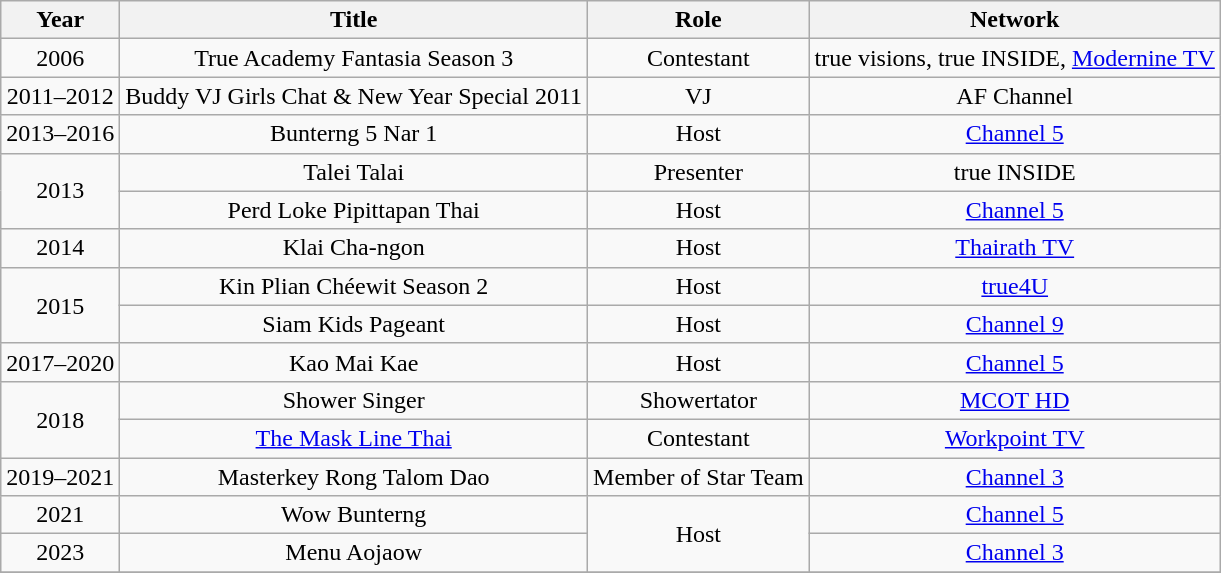<table class="wikitable sortable plainrowheaders">
<tr>
<th>Year</th>
<th>Title</th>
<th>Role</th>
<th>Network</th>
</tr>
<tr>
<td align = "center">2006</td>
<td align = "center">True Academy Fantasia Season 3</td>
<td align = "center">Contestant </td>
<td align = "center">true visions, true INSIDE, <a href='#'>Modernine TV</a></td>
</tr>
<tr>
<td align = "center">2011–2012</td>
<td align = "center">Buddy VJ Girls Chat & New Year Special 2011</td>
<td align = "center">VJ</td>
<td align = "center">AF Channel</td>
</tr>
<tr>
<td align = "center">2013–2016</td>
<td align = "center">Bunterng 5 Nar 1</td>
<td align = "center">Host</td>
<td align = "center"><a href='#'>Channel 5</a></td>
</tr>
<tr>
<td rowspan="2" align = "center">2013</td>
<td align = "center">Talei Talai</td>
<td align = "center">Presenter </td>
<td align = "center">true INSIDE</td>
</tr>
<tr>
<td align = "center">Perd Loke Pipittapan Thai</td>
<td align = "center">Host</td>
<td align = "center"><a href='#'>Channel 5</a></td>
</tr>
<tr>
<td align = "center">2014</td>
<td align = "center">Klai Cha-ngon</td>
<td align = "center">Host </td>
<td align = "center"><a href='#'>Thairath TV</a></td>
</tr>
<tr>
<td rowspan="2" align = "center">2015</td>
<td align = "center">Kin Plian Chéewit Season 2</td>
<td align = "center">Host </td>
<td align = "center"><a href='#'>true4U</a></td>
</tr>
<tr>
<td align = "center">Siam Kids Pageant</td>
<td align = "center">Host</td>
<td align = "center"><a href='#'>Channel 9</a></td>
</tr>
<tr>
<td align = "center">2017–2020</td>
<td align = "center">Kao Mai Kae</td>
<td align = "center">Host </td>
<td align = "center"><a href='#'>Channel 5</a></td>
</tr>
<tr>
<td rowspan="2" align = "center">2018</td>
<td align = "center">Shower Singer</td>
<td align = "center">Showertator </td>
<td align = "center"><a href='#'>MCOT HD</a></td>
</tr>
<tr>
<td align = "center"><a href='#'>The Mask Line Thai</a></td>
<td align = "center">Contestant </td>
<td align = "center"><a href='#'>Workpoint TV</a></td>
</tr>
<tr>
<td align = "center">2019–2021</td>
<td align = "center">Masterkey Rong Talom Dao</td>
<td align = "center">Member of Star Team</td>
<td align = "center"><a href='#'>Channel 3</a></td>
</tr>
<tr>
<td align = "center">2021</td>
<td align = "center">Wow Bunterng</td>
<td rowspan="2" align = "center">Host</td>
<td align = "center"><a href='#'>Channel 5</a></td>
</tr>
<tr>
<td align = "center">2023</td>
<td align = "center">Menu Aojaow</td>
<td align = "center"><a href='#'>Channel 3</a></td>
</tr>
<tr>
</tr>
</table>
